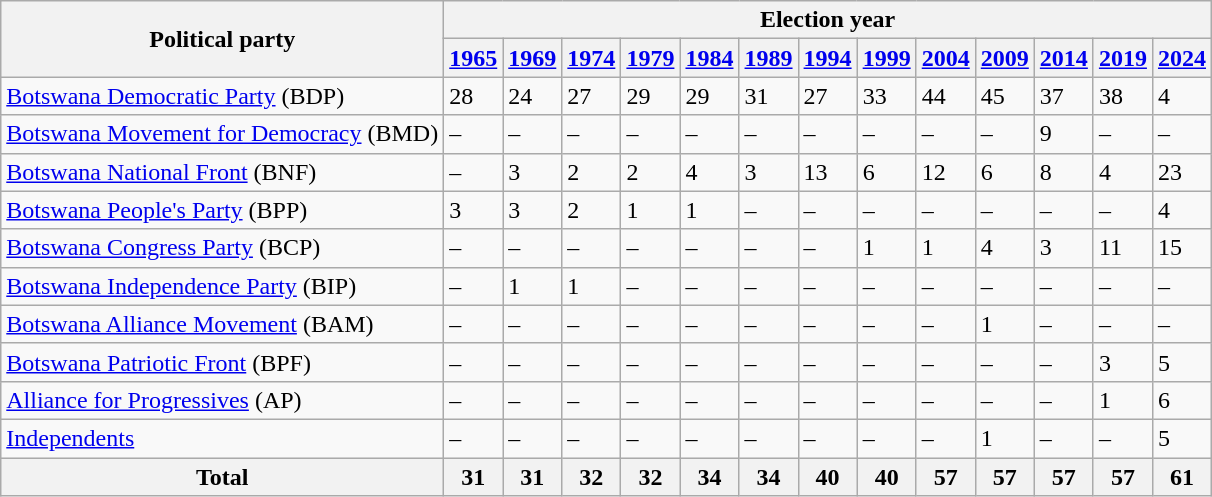<table class="wikitable"  style="text-align:left;">
<tr>
<th scope="col" rowspan=2>Political party</th>
<th colspan="13" scope="col">Election year</th>
</tr>
<tr>
<th scope="col"><a href='#'>1965</a></th>
<th scope="col"><a href='#'>1969</a></th>
<th scope="col"><a href='#'>1974</a></th>
<th scope="col"><a href='#'>1979</a></th>
<th scope="col"><a href='#'>1984</a></th>
<th scope="col"><a href='#'>1989</a></th>
<th scope="col"><a href='#'>1994</a></th>
<th scope="col"><a href='#'>1999</a></th>
<th scope="col"><a href='#'>2004</a></th>
<th scope="col"><a href='#'>2009</a></th>
<th scope="col"><a href='#'>2014</a></th>
<th scope="col"><a href='#'>2019</a></th>
<th scope="col"><a href='#'>2024</a></th>
</tr>
<tr>
<td align=left><a href='#'>Botswana Democratic Party</a> (BDP)</td>
<td>28</td>
<td>24</td>
<td>27</td>
<td>29</td>
<td>29</td>
<td>31</td>
<td>27</td>
<td>33</td>
<td>44</td>
<td>45</td>
<td>37</td>
<td>38</td>
<td>4</td>
</tr>
<tr>
<td><a href='#'>Botswana Movement for Democracy</a> (BMD)</td>
<td>–</td>
<td>–</td>
<td>–</td>
<td>–</td>
<td>–</td>
<td>–</td>
<td>–</td>
<td>–</td>
<td>–</td>
<td>–</td>
<td>9</td>
<td>–</td>
<td>–</td>
</tr>
<tr>
<td align="left"><a href='#'>Botswana National Front</a> (BNF)</td>
<td>–</td>
<td>3</td>
<td>2</td>
<td>2</td>
<td>4</td>
<td>3</td>
<td>13</td>
<td>6</td>
<td>12</td>
<td>6</td>
<td>8</td>
<td>4</td>
<td>23</td>
</tr>
<tr>
<td align=left><a href='#'>Botswana People's Party</a> (BPP)</td>
<td>3</td>
<td>3</td>
<td>2</td>
<td>1</td>
<td>1</td>
<td>–</td>
<td>–</td>
<td>–</td>
<td>–</td>
<td>–</td>
<td>–</td>
<td>–</td>
<td>4</td>
</tr>
<tr>
<td align=left><a href='#'>Botswana Congress Party</a> (BCP)</td>
<td>–</td>
<td>–</td>
<td>–</td>
<td>–</td>
<td>–</td>
<td>–</td>
<td>–</td>
<td>1</td>
<td>1</td>
<td>4</td>
<td>3</td>
<td>11</td>
<td>15</td>
</tr>
<tr>
<td align="left"><a href='#'>Botswana Independence Party</a> (BIP)</td>
<td>–</td>
<td>1</td>
<td>1</td>
<td>–</td>
<td>–</td>
<td>–</td>
<td>–</td>
<td>–</td>
<td>–</td>
<td>–</td>
<td>–</td>
<td>–</td>
<td>–</td>
</tr>
<tr>
<td align="left"><a href='#'>Botswana Alliance Movement</a> (BAM)</td>
<td>–</td>
<td>–</td>
<td>–</td>
<td>–</td>
<td>–</td>
<td>–</td>
<td>–</td>
<td>–</td>
<td>–</td>
<td>1</td>
<td>–</td>
<td>–</td>
<td>–</td>
</tr>
<tr>
<td align="left"><a href='#'>Botswana Patriotic Front</a> (BPF)</td>
<td>–</td>
<td>–</td>
<td>–</td>
<td>–</td>
<td>–</td>
<td>–</td>
<td>–</td>
<td>–</td>
<td>–</td>
<td>–</td>
<td>–</td>
<td>3</td>
<td>5</td>
</tr>
<tr>
<td align="left"><a href='#'>Alliance for Progressives</a> (AP)</td>
<td>–</td>
<td>–</td>
<td>–</td>
<td>–</td>
<td>–</td>
<td>–</td>
<td>–</td>
<td>–</td>
<td>–</td>
<td>–</td>
<td>–</td>
<td>1</td>
<td>6</td>
</tr>
<tr>
<td align="left"><a href='#'>Independents</a></td>
<td>–</td>
<td>–</td>
<td>–</td>
<td>–</td>
<td>–</td>
<td>–</td>
<td>–</td>
<td>–</td>
<td>–</td>
<td>1</td>
<td>–</td>
<td>–</td>
<td>5</td>
</tr>
<tr>
<th>Total</th>
<th>31</th>
<th>31</th>
<th>32</th>
<th>32</th>
<th>34</th>
<th>34</th>
<th>40</th>
<th>40</th>
<th>57</th>
<th>57</th>
<th>57</th>
<th>57</th>
<th>61</th>
</tr>
</table>
